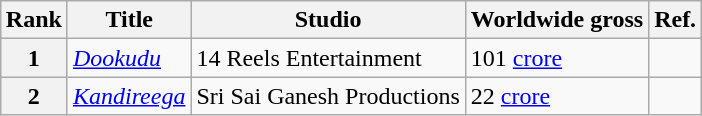<table class="wikitable"  style="margin:auto; margin:auto;">
<tr !! Verdict>
<th>Rank</th>
<th>Title</th>
<th>Studio</th>
<th>Worldwide gross</th>
<th>Ref.</th>
</tr>
<tr>
<th style="text-align:center;">1</th>
<td><em><a href='#'>Dookudu</a></em></td>
<td>14 Reels Entertainment</td>
<td>101 <a href='#'>crore</a></td>
<td></td>
</tr>
<tr>
<th>2</th>
<td><em><a href='#'>Kandireega</a></em></td>
<td>Sri Sai Ganesh Productions</td>
<td>22 <a href='#'>crore</a></td>
<td></td>
</tr>
</table>
